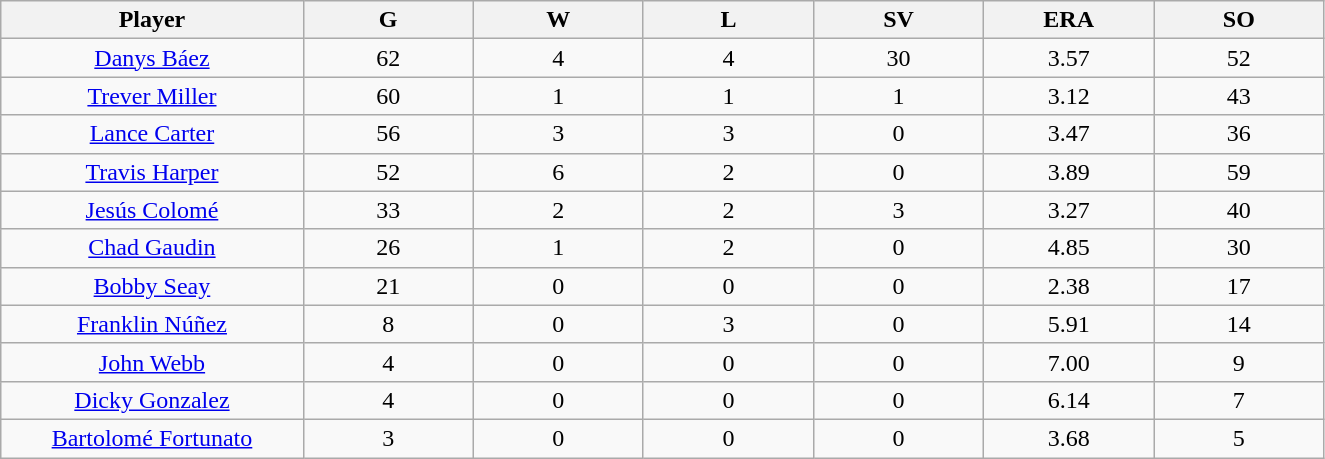<table class="wikitable sortable">
<tr>
<th bgcolor="#DDDDFF" width="16%">Player</th>
<th bgcolor="#DDDDFF" width="9%">G</th>
<th bgcolor="#DDDDFF" width="9%">W</th>
<th bgcolor="#DDDDFF" width="9%">L</th>
<th bgcolor="#DDDDFF" width="9%">SV</th>
<th bgcolor="#DDDDFF" width="9%">ERA</th>
<th bgcolor="#DDDDFF" width="9%">SO</th>
</tr>
<tr align="center">
<td><a href='#'>Danys Báez</a></td>
<td>62</td>
<td>4</td>
<td>4</td>
<td>30</td>
<td>3.57</td>
<td>52</td>
</tr>
<tr align=center>
<td><a href='#'>Trever Miller</a></td>
<td>60</td>
<td>1</td>
<td>1</td>
<td>1</td>
<td>3.12</td>
<td>43</td>
</tr>
<tr align=center>
<td><a href='#'>Lance Carter</a></td>
<td>56</td>
<td>3</td>
<td>3</td>
<td>0</td>
<td>3.47</td>
<td>36</td>
</tr>
<tr align=center>
<td><a href='#'>Travis Harper</a></td>
<td>52</td>
<td>6</td>
<td>2</td>
<td>0</td>
<td>3.89</td>
<td>59</td>
</tr>
<tr align=center>
<td><a href='#'>Jesús Colomé</a></td>
<td>33</td>
<td>2</td>
<td>2</td>
<td>3</td>
<td>3.27</td>
<td>40</td>
</tr>
<tr align=center>
<td><a href='#'>Chad Gaudin</a></td>
<td>26</td>
<td>1</td>
<td>2</td>
<td>0</td>
<td>4.85</td>
<td>30</td>
</tr>
<tr align=center>
<td><a href='#'>Bobby Seay</a></td>
<td>21</td>
<td>0</td>
<td>0</td>
<td>0</td>
<td>2.38</td>
<td>17</td>
</tr>
<tr align=center>
<td><a href='#'>Franklin Núñez</a></td>
<td>8</td>
<td>0</td>
<td>3</td>
<td>0</td>
<td>5.91</td>
<td>14</td>
</tr>
<tr align=center>
<td><a href='#'>John Webb</a></td>
<td>4</td>
<td>0</td>
<td>0</td>
<td>0</td>
<td>7.00</td>
<td>9</td>
</tr>
<tr align=center>
<td><a href='#'>Dicky Gonzalez</a></td>
<td>4</td>
<td>0</td>
<td>0</td>
<td>0</td>
<td>6.14</td>
<td>7</td>
</tr>
<tr align=center>
<td><a href='#'>Bartolomé Fortunato</a></td>
<td>3</td>
<td>0</td>
<td>0</td>
<td>0</td>
<td>3.68</td>
<td>5</td>
</tr>
</table>
